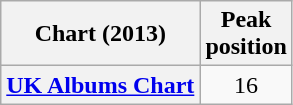<table class="wikitable sortable plainrowheaders" style="text-align:center">
<tr>
<th scope="col">Chart (2013)</th>
<th scope="col">Peak<br>position</th>
</tr>
<tr>
<th scope="row"><a href='#'>UK Albums Chart</a></th>
<td>16</td>
</tr>
</table>
